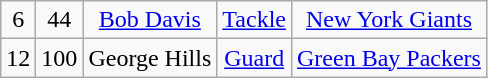<table class="wikitable" style="text-align:center">
<tr>
<td>6</td>
<td>44</td>
<td><a href='#'>Bob Davis</a></td>
<td><a href='#'>Tackle</a></td>
<td><a href='#'>New York Giants</a></td>
</tr>
<tr>
<td>12</td>
<td>100</td>
<td>George Hills</td>
<td><a href='#'>Guard</a></td>
<td><a href='#'>Green Bay Packers</a></td>
</tr>
</table>
